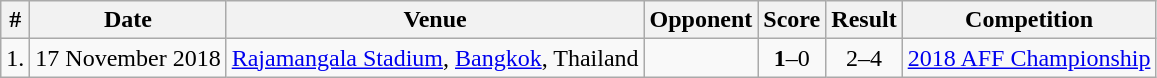<table class="wikitable">
<tr>
<th>#</th>
<th>Date</th>
<th>Venue</th>
<th>Opponent</th>
<th>Score</th>
<th>Result</th>
<th>Competition</th>
</tr>
<tr>
<td>1.</td>
<td>17 November 2018</td>
<td><a href='#'>Rajamangala Stadium</a>, <a href='#'>Bangkok</a>, Thailand</td>
<td></td>
<td align=center><strong>1</strong>–0</td>
<td align=center>2–4</td>
<td><a href='#'>2018 AFF Championship</a></td>
</tr>
</table>
